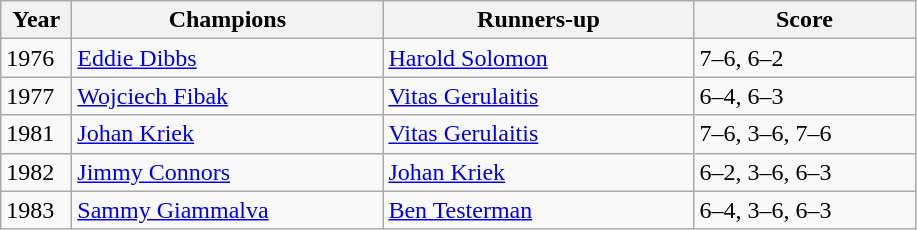<table class=wikitable>
<tr>
<th style="width:40px">Year</th>
<th style="width:200px">Champions</th>
<th style="width:200px">Runners-up</th>
<th style="width:140px" class="unsortable">Score</th>
</tr>
<tr>
<td>1976</td>
<td>  <a href='#'>Eddie Dibbs</a></td>
<td>  <a href='#'>Harold Solomon</a></td>
<td>7–6, 6–2</td>
</tr>
<tr>
<td>1977</td>
<td>  <a href='#'>Wojciech Fibak</a></td>
<td>  <a href='#'>Vitas Gerulaitis</a></td>
<td>6–4, 6–3</td>
</tr>
<tr>
<td>1981</td>
<td>  <a href='#'>Johan Kriek</a></td>
<td>  <a href='#'>Vitas Gerulaitis</a></td>
<td>7–6, 3–6, 7–6</td>
</tr>
<tr>
<td>1982</td>
<td>  <a href='#'>Jimmy Connors</a></td>
<td>  <a href='#'>Johan Kriek</a></td>
<td>6–2, 3–6, 6–3</td>
</tr>
<tr>
<td>1983</td>
<td>  <a href='#'>Sammy Giammalva</a></td>
<td>  <a href='#'>Ben Testerman</a></td>
<td>6–4, 3–6, 6–3</td>
</tr>
</table>
